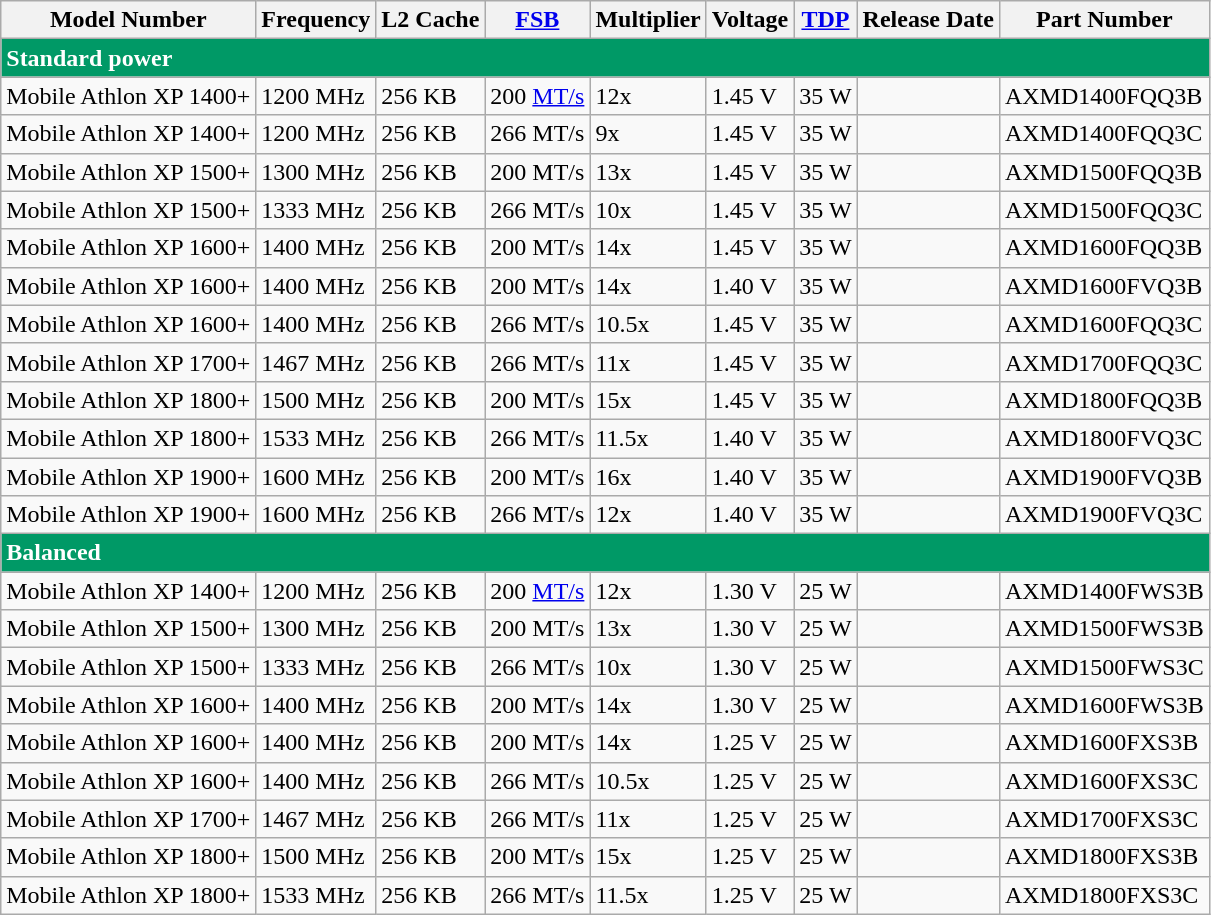<table class="wikitable">
<tr>
<th>Model Number</th>
<th>Frequency</th>
<th>L2 Cache</th>
<th><a href='#'>FSB</a></th>
<th>Multiplier</th>
<th>Voltage</th>
<th><a href='#'>TDP</a></th>
<th>Release Date</th>
<th>Part Number</th>
</tr>
<tr>
<td align="left" colspan="9" style="background:#009966;color: white"><strong>Standard power</strong></td>
</tr>
<tr>
<td>Mobile Athlon XP 1400+</td>
<td>1200 MHz</td>
<td>256 KB</td>
<td>200 <a href='#'>MT/s</a></td>
<td>12x</td>
<td>1.45 V</td>
<td>35 W</td>
<td></td>
<td>AXMD1400FQQ3B</td>
</tr>
<tr>
<td>Mobile Athlon XP 1400+</td>
<td>1200 MHz</td>
<td>256 KB</td>
<td>266 MT/s</td>
<td>9x</td>
<td>1.45 V</td>
<td>35 W</td>
<td></td>
<td>AXMD1400FQQ3C</td>
</tr>
<tr>
<td>Mobile Athlon XP 1500+</td>
<td>1300 MHz</td>
<td>256 KB</td>
<td>200 MT/s</td>
<td>13x</td>
<td>1.45 V</td>
<td>35 W</td>
<td></td>
<td>AXMD1500FQQ3B</td>
</tr>
<tr>
<td>Mobile Athlon XP 1500+</td>
<td>1333 MHz</td>
<td>256 KB</td>
<td>266 MT/s</td>
<td>10x</td>
<td>1.45 V</td>
<td>35 W</td>
<td></td>
<td>AXMD1500FQQ3C</td>
</tr>
<tr>
<td>Mobile Athlon XP 1600+</td>
<td>1400 MHz</td>
<td>256 KB</td>
<td>200 MT/s</td>
<td>14x</td>
<td>1.45 V</td>
<td>35 W</td>
<td></td>
<td>AXMD1600FQQ3B</td>
</tr>
<tr>
<td>Mobile Athlon XP 1600+</td>
<td>1400 MHz</td>
<td>256 KB</td>
<td>200 MT/s</td>
<td>14x</td>
<td>1.40 V</td>
<td>35 W</td>
<td></td>
<td>AXMD1600FVQ3B</td>
</tr>
<tr>
<td>Mobile Athlon XP 1600+</td>
<td>1400 MHz</td>
<td>256 KB</td>
<td>266 MT/s</td>
<td>10.5x</td>
<td>1.45 V</td>
<td>35 W</td>
<td></td>
<td>AXMD1600FQQ3C</td>
</tr>
<tr>
<td>Mobile Athlon XP 1700+</td>
<td>1467 MHz</td>
<td>256 KB</td>
<td>266 MT/s</td>
<td>11x</td>
<td>1.45 V</td>
<td>35 W</td>
<td></td>
<td>AXMD1700FQQ3C</td>
</tr>
<tr>
<td>Mobile Athlon XP 1800+</td>
<td>1500 MHz</td>
<td>256 KB</td>
<td>200 MT/s</td>
<td>15x</td>
<td>1.45 V</td>
<td>35 W</td>
<td></td>
<td>AXMD1800FQQ3B</td>
</tr>
<tr>
<td>Mobile Athlon XP 1800+</td>
<td>1533 MHz</td>
<td>256 KB</td>
<td>266 MT/s</td>
<td>11.5x</td>
<td>1.40 V</td>
<td>35 W</td>
<td></td>
<td>AXMD1800FVQ3C</td>
</tr>
<tr>
<td>Mobile Athlon XP 1900+</td>
<td>1600 MHz</td>
<td>256 KB</td>
<td>200 MT/s</td>
<td>16x</td>
<td>1.40 V</td>
<td>35 W</td>
<td></td>
<td>AXMD1900FVQ3B</td>
</tr>
<tr>
<td>Mobile Athlon XP 1900+</td>
<td>1600 MHz</td>
<td>256 KB</td>
<td>266 MT/s</td>
<td>12x</td>
<td>1.40 V</td>
<td>35 W</td>
<td></td>
<td>AXMD1900FVQ3C</td>
</tr>
<tr>
<td align="left" colspan="9" style="background:#009966;color: white"><strong>Balanced</strong></td>
</tr>
<tr>
<td>Mobile Athlon XP 1400+</td>
<td>1200 MHz</td>
<td>256 KB</td>
<td>200 <a href='#'>MT/s</a></td>
<td>12x</td>
<td>1.30 V</td>
<td>25 W</td>
<td></td>
<td>AXMD1400FWS3B</td>
</tr>
<tr>
<td>Mobile Athlon XP 1500+</td>
<td>1300 MHz</td>
<td>256 KB</td>
<td>200 MT/s</td>
<td>13x</td>
<td>1.30 V</td>
<td>25 W</td>
<td></td>
<td>AXMD1500FWS3B</td>
</tr>
<tr>
<td>Mobile Athlon XP 1500+</td>
<td>1333 MHz</td>
<td>256 KB</td>
<td>266 MT/s</td>
<td>10x</td>
<td>1.30 V</td>
<td>25 W</td>
<td></td>
<td>AXMD1500FWS3C</td>
</tr>
<tr>
<td>Mobile Athlon XP 1600+</td>
<td>1400 MHz</td>
<td>256 KB</td>
<td>200 MT/s</td>
<td>14x</td>
<td>1.30 V</td>
<td>25 W</td>
<td></td>
<td>AXMD1600FWS3B</td>
</tr>
<tr>
<td>Mobile Athlon XP 1600+</td>
<td>1400 MHz</td>
<td>256 KB</td>
<td>200 MT/s</td>
<td>14x</td>
<td>1.25 V</td>
<td>25 W</td>
<td></td>
<td>AXMD1600FXS3B</td>
</tr>
<tr>
<td>Mobile Athlon XP 1600+</td>
<td>1400 MHz</td>
<td>256 KB</td>
<td>266 MT/s</td>
<td>10.5x</td>
<td>1.25 V</td>
<td>25 W</td>
<td></td>
<td>AXMD1600FXS3C</td>
</tr>
<tr>
<td>Mobile Athlon XP 1700+</td>
<td>1467 MHz</td>
<td>256 KB</td>
<td>266 MT/s</td>
<td>11x</td>
<td>1.25 V</td>
<td>25 W</td>
<td></td>
<td>AXMD1700FXS3C</td>
</tr>
<tr>
<td>Mobile Athlon XP 1800+</td>
<td>1500 MHz</td>
<td>256 KB</td>
<td>200 MT/s</td>
<td>15x</td>
<td>1.25 V</td>
<td>25 W</td>
<td></td>
<td>AXMD1800FXS3B</td>
</tr>
<tr>
<td>Mobile Athlon XP 1800+</td>
<td>1533 MHz</td>
<td>256 KB</td>
<td>266 MT/s</td>
<td>11.5x</td>
<td>1.25 V</td>
<td>25 W</td>
<td></td>
<td>AXMD1800FXS3C</td>
</tr>
</table>
